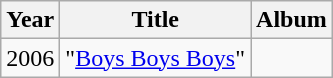<table class="wikitable plainrowheaders">
<tr>
<th scope="col">Year</th>
<th scope="col">Title</th>
<th scope="col">Album</th>
</tr>
<tr>
<td>2006</td>
<td align="left">"<a href='#'>Boys Boys Boys</a>"</td>
<td></td>
</tr>
</table>
